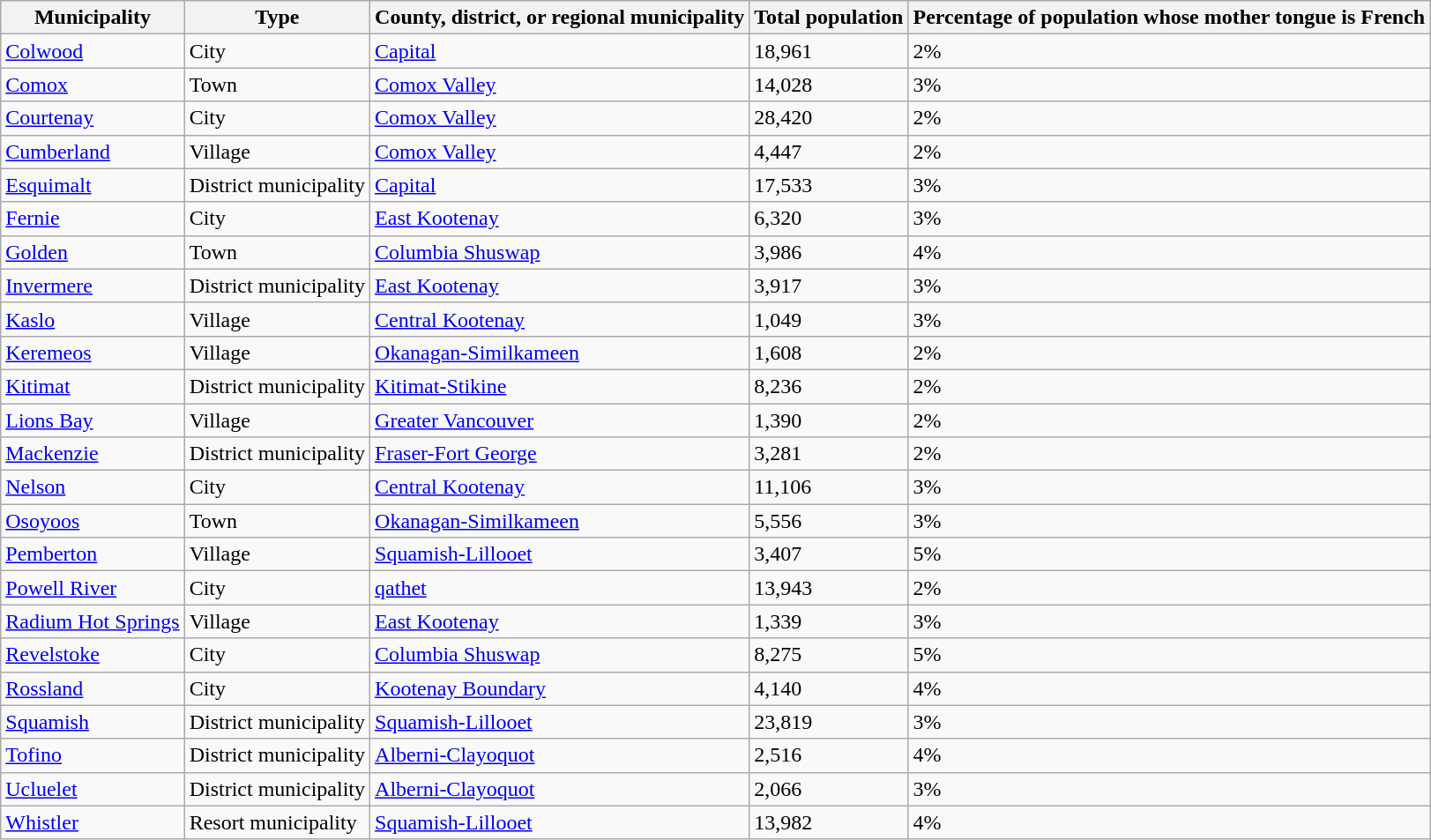<table class="wikitable sortable">
<tr>
<th>Municipality</th>
<th>Type</th>
<th>County, district, or regional municipality</th>
<th>Total population</th>
<th>Percentage of population whose mother tongue is French</th>
</tr>
<tr>
<td><a href='#'>Colwood</a></td>
<td>City</td>
<td><a href='#'>Capital</a></td>
<td>18,961</td>
<td>2%</td>
</tr>
<tr>
<td><a href='#'>Comox</a></td>
<td>Town</td>
<td><a href='#'>Comox Valley</a></td>
<td>14,028</td>
<td>3%</td>
</tr>
<tr>
<td><a href='#'>Courtenay</a></td>
<td>City</td>
<td><a href='#'>Comox Valley</a></td>
<td>28,420</td>
<td>2%</td>
</tr>
<tr>
<td><a href='#'>Cumberland</a></td>
<td>Village</td>
<td><a href='#'>Comox Valley</a></td>
<td>4,447</td>
<td>2%</td>
</tr>
<tr>
<td><a href='#'>Esquimalt</a></td>
<td>District municipality</td>
<td><a href='#'>Capital</a></td>
<td>17,533</td>
<td>3%</td>
</tr>
<tr>
<td><a href='#'>Fernie</a></td>
<td>City</td>
<td><a href='#'>East Kootenay</a></td>
<td>6,320</td>
<td>3%</td>
</tr>
<tr>
<td><a href='#'>Golden</a></td>
<td>Town</td>
<td><a href='#'>Columbia Shuswap</a></td>
<td>3,986</td>
<td>4%</td>
</tr>
<tr>
<td><a href='#'>Invermere</a></td>
<td>District municipality</td>
<td><a href='#'>East Kootenay</a></td>
<td>3,917</td>
<td>3%</td>
</tr>
<tr>
<td><a href='#'>Kaslo</a></td>
<td>Village</td>
<td><a href='#'>Central Kootenay</a></td>
<td>1,049</td>
<td>3%</td>
</tr>
<tr>
<td><a href='#'>Keremeos</a></td>
<td>Village</td>
<td><a href='#'>Okanagan-Similkameen</a></td>
<td>1,608</td>
<td>2%</td>
</tr>
<tr>
<td><a href='#'>Kitimat</a></td>
<td>District municipality</td>
<td><a href='#'>Kitimat-Stikine</a></td>
<td>8,236</td>
<td>2%</td>
</tr>
<tr>
<td><a href='#'>Lions Bay</a></td>
<td>Village</td>
<td><a href='#'>Greater Vancouver</a></td>
<td>1,390</td>
<td>2%</td>
</tr>
<tr>
<td><a href='#'>Mackenzie</a></td>
<td>District municipality</td>
<td><a href='#'>Fraser-Fort George</a></td>
<td>3,281</td>
<td>2%</td>
</tr>
<tr>
<td><a href='#'>Nelson</a></td>
<td>City</td>
<td><a href='#'>Central Kootenay</a></td>
<td>11,106</td>
<td>3%</td>
</tr>
<tr>
<td><a href='#'>Osoyoos</a></td>
<td>Town</td>
<td><a href='#'>Okanagan-Similkameen</a></td>
<td>5,556</td>
<td>3%</td>
</tr>
<tr>
<td><a href='#'>Pemberton</a></td>
<td>Village</td>
<td><a href='#'>Squamish-Lillooet</a></td>
<td>3,407</td>
<td>5%</td>
</tr>
<tr>
<td><a href='#'>Powell River</a></td>
<td>City</td>
<td><a href='#'>qathet</a></td>
<td>13,943</td>
<td>2%</td>
</tr>
<tr>
<td><a href='#'>Radium Hot Springs</a></td>
<td>Village</td>
<td><a href='#'>East Kootenay</a></td>
<td>1,339</td>
<td>3%</td>
</tr>
<tr>
<td><a href='#'>Revelstoke</a></td>
<td>City</td>
<td><a href='#'>Columbia Shuswap</a></td>
<td>8,275</td>
<td>5%</td>
</tr>
<tr>
<td><a href='#'>Rossland</a></td>
<td>City</td>
<td><a href='#'>Kootenay Boundary</a></td>
<td>4,140</td>
<td>4%</td>
</tr>
<tr>
<td><a href='#'>Squamish</a></td>
<td>District municipality</td>
<td><a href='#'>Squamish-Lillooet</a></td>
<td>23,819</td>
<td>3%</td>
</tr>
<tr>
<td><a href='#'>Tofino</a></td>
<td>District municipality</td>
<td><a href='#'>Alberni-Clayoquot</a></td>
<td>2,516</td>
<td>4%</td>
</tr>
<tr>
<td><a href='#'>Ucluelet</a></td>
<td>District municipality</td>
<td><a href='#'>Alberni-Clayoquot</a></td>
<td>2,066</td>
<td>3%</td>
</tr>
<tr>
<td><a href='#'>Whistler</a></td>
<td>Resort municipality</td>
<td><a href='#'>Squamish-Lillooet</a></td>
<td>13,982</td>
<td>4%</td>
</tr>
</table>
